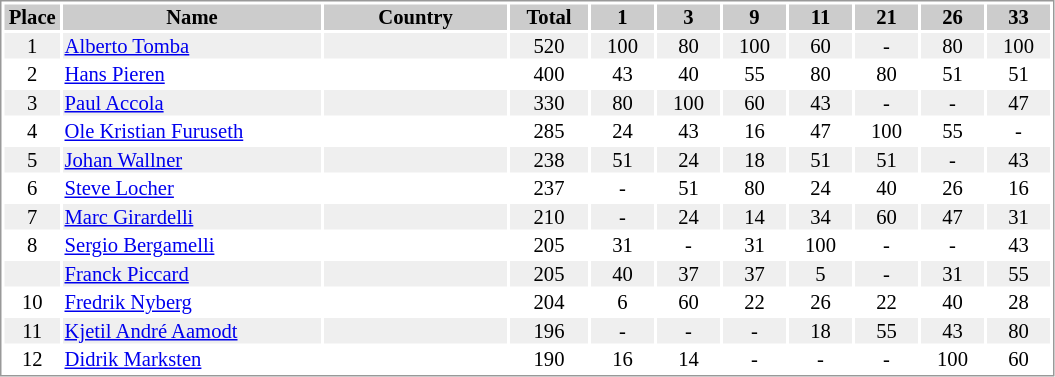<table border="0" style="border: 1px solid #999; background-color:#FFFFFF; text-align:center; font-size:86%; line-height:15px;">
<tr align="center" bgcolor="#CCCCCC">
<th width=35>Place</th>
<th width=170>Name</th>
<th width=120>Country</th>
<th width=50>Total</th>
<th width=40>1</th>
<th width=40>3</th>
<th width=40>9</th>
<th width=40>11</th>
<th width=40>21</th>
<th width=40>26</th>
<th width=40>33</th>
</tr>
<tr bgcolor="#EFEFEF">
<td>1</td>
<td align="left"><a href='#'>Alberto Tomba</a></td>
<td align="left"></td>
<td>520</td>
<td>100</td>
<td>80</td>
<td>100</td>
<td>60</td>
<td>-</td>
<td>80</td>
<td>100</td>
</tr>
<tr>
<td>2</td>
<td align="left"><a href='#'>Hans Pieren</a></td>
<td align="left"></td>
<td>400</td>
<td>43</td>
<td>40</td>
<td>55</td>
<td>80</td>
<td>80</td>
<td>51</td>
<td>51</td>
</tr>
<tr bgcolor="#EFEFEF">
<td>3</td>
<td align="left"><a href='#'>Paul Accola</a></td>
<td align="left"></td>
<td>330</td>
<td>80</td>
<td>100</td>
<td>60</td>
<td>43</td>
<td>-</td>
<td>-</td>
<td>47</td>
</tr>
<tr>
<td>4</td>
<td align="left"><a href='#'>Ole Kristian Furuseth</a></td>
<td align="left"></td>
<td>285</td>
<td>24</td>
<td>43</td>
<td>16</td>
<td>47</td>
<td>100</td>
<td>55</td>
<td>-</td>
</tr>
<tr bgcolor="#EFEFEF">
<td>5</td>
<td align="left"><a href='#'>Johan Wallner</a></td>
<td align="left"></td>
<td>238</td>
<td>51</td>
<td>24</td>
<td>18</td>
<td>51</td>
<td>51</td>
<td>-</td>
<td>43</td>
</tr>
<tr>
<td>6</td>
<td align="left"><a href='#'>Steve Locher</a></td>
<td align="left"></td>
<td>237</td>
<td>-</td>
<td>51</td>
<td>80</td>
<td>24</td>
<td>40</td>
<td>26</td>
<td>16</td>
</tr>
<tr bgcolor="#EFEFEF">
<td>7</td>
<td align="left"><a href='#'>Marc Girardelli</a></td>
<td align="left"></td>
<td>210</td>
<td>-</td>
<td>24</td>
<td>14</td>
<td>34</td>
<td>60</td>
<td>47</td>
<td>31</td>
</tr>
<tr>
<td>8</td>
<td align="left"><a href='#'>Sergio Bergamelli</a></td>
<td align="left"></td>
<td>205</td>
<td>31</td>
<td>-</td>
<td>31</td>
<td>100</td>
<td>-</td>
<td>-</td>
<td>43</td>
</tr>
<tr bgcolor="#EFEFEF">
<td></td>
<td align="left"><a href='#'>Franck Piccard</a></td>
<td align="left"></td>
<td>205</td>
<td>40</td>
<td>37</td>
<td>37</td>
<td>5</td>
<td>-</td>
<td>31</td>
<td>55</td>
</tr>
<tr>
<td>10</td>
<td align="left"><a href='#'>Fredrik Nyberg</a></td>
<td align="left"></td>
<td>204</td>
<td>6</td>
<td>60</td>
<td>22</td>
<td>26</td>
<td>22</td>
<td>40</td>
<td>28</td>
</tr>
<tr bgcolor="#EFEFEF">
<td>11</td>
<td align="left"><a href='#'>Kjetil André Aamodt</a></td>
<td align="left"></td>
<td>196</td>
<td>-</td>
<td>-</td>
<td>-</td>
<td>18</td>
<td>55</td>
<td>43</td>
<td>80</td>
</tr>
<tr>
<td>12</td>
<td align="left"><a href='#'>Didrik Marksten</a></td>
<td align="left"></td>
<td>190</td>
<td>16</td>
<td>14</td>
<td>-</td>
<td>-</td>
<td>-</td>
<td>100</td>
<td>60</td>
</tr>
</table>
